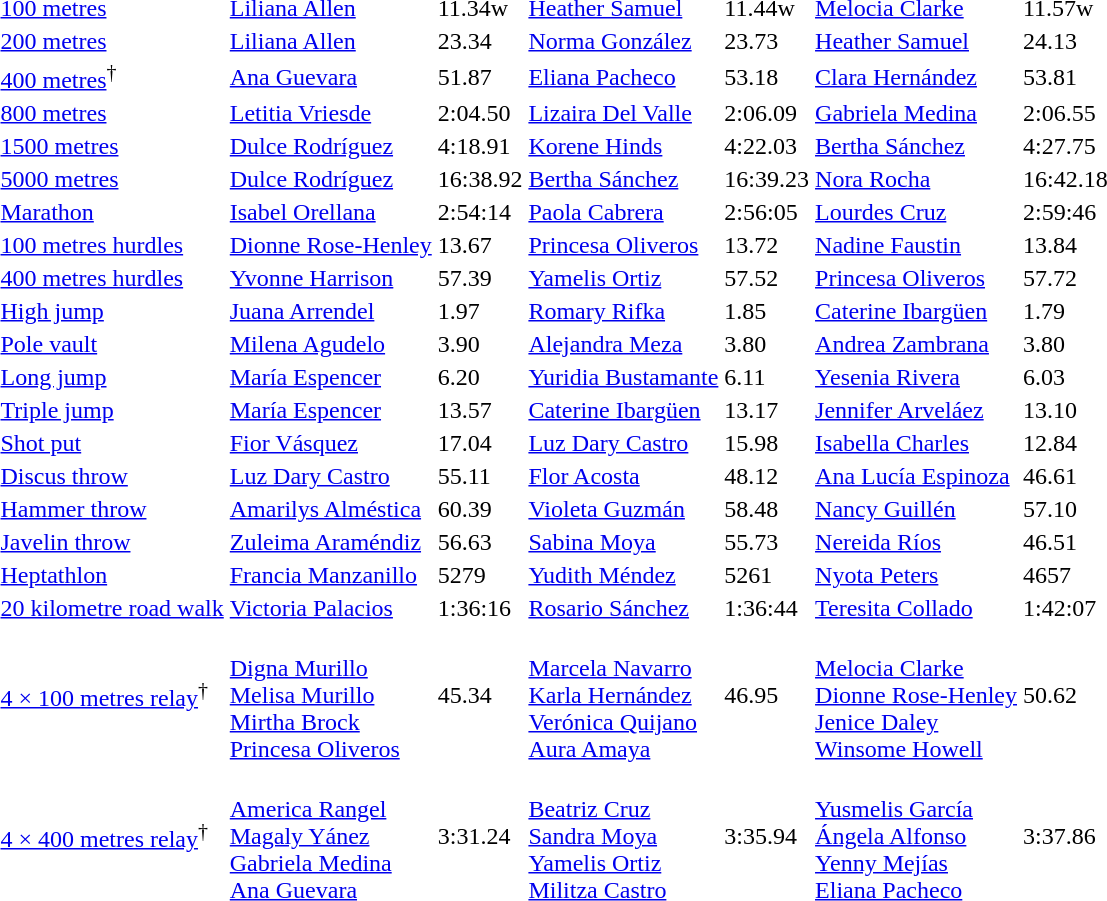<table>
<tr>
<td><a href='#'>100 metres</a></td>
<td><a href='#'>Liliana Allen</a><br> </td>
<td>11.34w</td>
<td><a href='#'>Heather Samuel</a><br> </td>
<td>11.44w</td>
<td><a href='#'>Melocia Clarke</a><br> </td>
<td>11.57w</td>
</tr>
<tr>
<td><a href='#'>200 metres</a></td>
<td><a href='#'>Liliana Allen</a><br> </td>
<td>23.34</td>
<td><a href='#'>Norma González</a><br> </td>
<td>23.73</td>
<td><a href='#'>Heather Samuel</a><br> </td>
<td>24.13</td>
</tr>
<tr>
<td><a href='#'>400 metres</a><sup>†</sup></td>
<td><a href='#'>Ana Guevara</a><br> </td>
<td>51.87</td>
<td><a href='#'>Eliana Pacheco</a><br> </td>
<td>53.18</td>
<td><a href='#'>Clara Hernández</a><br> </td>
<td>53.81</td>
</tr>
<tr>
<td><a href='#'>800 metres</a></td>
<td><a href='#'>Letitia Vriesde</a><br> </td>
<td>2:04.50</td>
<td><a href='#'>Lizaira Del Valle</a><br> </td>
<td>2:06.09</td>
<td><a href='#'>Gabriela Medina</a><br> </td>
<td>2:06.55</td>
</tr>
<tr>
<td><a href='#'>1500 metres</a></td>
<td><a href='#'>Dulce Rodríguez</a><br> </td>
<td>4:18.91</td>
<td><a href='#'>Korene Hinds</a><br> </td>
<td>4:22.03</td>
<td><a href='#'>Bertha Sánchez</a><br> </td>
<td>4:27.75</td>
</tr>
<tr>
<td><a href='#'>5000 metres</a></td>
<td><a href='#'>Dulce Rodríguez</a><br> </td>
<td>16:38.92</td>
<td><a href='#'>Bertha Sánchez</a><br> </td>
<td>16:39.23</td>
<td><a href='#'>Nora Rocha</a><br> </td>
<td>16:42.18</td>
</tr>
<tr>
<td><a href='#'>Marathon</a></td>
<td><a href='#'>Isabel Orellana</a><br> </td>
<td>2:54:14</td>
<td><a href='#'>Paola Cabrera</a><br> </td>
<td>2:56:05</td>
<td><a href='#'>Lourdes Cruz</a><br> </td>
<td>2:59:46</td>
</tr>
<tr>
<td><a href='#'>100 metres hurdles</a></td>
<td><a href='#'>Dionne Rose-Henley</a><br> </td>
<td>13.67</td>
<td><a href='#'>Princesa Oliveros</a><br> </td>
<td>13.72</td>
<td><a href='#'>Nadine Faustin</a><br> </td>
<td>13.84</td>
</tr>
<tr>
<td><a href='#'>400 metres hurdles</a></td>
<td><a href='#'>Yvonne Harrison</a><br> </td>
<td>57.39</td>
<td><a href='#'>Yamelis Ortiz</a><br> </td>
<td>57.52</td>
<td><a href='#'>Princesa Oliveros</a><br> </td>
<td>57.72</td>
</tr>
<tr>
<td><a href='#'>High jump</a></td>
<td><a href='#'>Juana Arrendel</a><br> </td>
<td>1.97</td>
<td><a href='#'>Romary Rifka</a><br> </td>
<td>1.85</td>
<td><a href='#'>Caterine Ibargüen</a><br> </td>
<td>1.79</td>
</tr>
<tr>
<td><a href='#'>Pole vault</a></td>
<td><a href='#'>Milena Agudelo</a><br> </td>
<td>3.90</td>
<td><a href='#'>Alejandra Meza</a><br> </td>
<td>3.80</td>
<td><a href='#'>Andrea Zambrana</a><br> </td>
<td>3.80</td>
</tr>
<tr>
<td><a href='#'>Long jump</a></td>
<td><a href='#'>María Espencer</a><br> </td>
<td>6.20</td>
<td><a href='#'>Yuridia Bustamante</a><br> </td>
<td>6.11</td>
<td><a href='#'>Yesenia Rivera</a><br> </td>
<td>6.03</td>
</tr>
<tr>
<td><a href='#'>Triple jump</a></td>
<td><a href='#'>María Espencer</a><br> </td>
<td>13.57</td>
<td><a href='#'>Caterine Ibargüen</a><br> </td>
<td>13.17</td>
<td><a href='#'>Jennifer Arveláez</a><br> </td>
<td>13.10</td>
</tr>
<tr>
<td><a href='#'>Shot put</a></td>
<td><a href='#'>Fior Vásquez</a><br> </td>
<td>17.04</td>
<td><a href='#'>Luz Dary Castro</a><br> </td>
<td>15.98</td>
<td><a href='#'>Isabella Charles</a><br> </td>
<td>12.84</td>
</tr>
<tr>
<td><a href='#'>Discus throw</a></td>
<td><a href='#'>Luz Dary Castro</a><br> </td>
<td>55.11</td>
<td><a href='#'>Flor Acosta</a><br> </td>
<td>48.12</td>
<td><a href='#'>Ana Lucía Espinoza</a><br> </td>
<td>46.61</td>
</tr>
<tr>
<td><a href='#'>Hammer throw</a></td>
<td><a href='#'>Amarilys Alméstica</a><br> </td>
<td>60.39</td>
<td><a href='#'>Violeta Guzmán</a><br> </td>
<td>58.48</td>
<td><a href='#'>Nancy Guillén</a><br> </td>
<td>57.10</td>
</tr>
<tr>
<td><a href='#'>Javelin throw</a></td>
<td><a href='#'>Zuleima Araméndiz</a><br> </td>
<td>56.63</td>
<td><a href='#'>Sabina Moya</a><br> </td>
<td>55.73</td>
<td><a href='#'>Nereida Ríos</a><br> </td>
<td>46.51</td>
</tr>
<tr>
<td><a href='#'>Heptathlon</a></td>
<td><a href='#'>Francia Manzanillo</a><br> </td>
<td>5279</td>
<td><a href='#'>Yudith Méndez</a><br> </td>
<td>5261</td>
<td><a href='#'>Nyota Peters</a><br> </td>
<td>4657</td>
</tr>
<tr>
<td><a href='#'>20 kilometre road walk</a></td>
<td><a href='#'>Victoria Palacios</a><br> </td>
<td>1:36:16</td>
<td><a href='#'>Rosario Sánchez</a><br> </td>
<td>1:36:44</td>
<td><a href='#'>Teresita Collado</a><br> </td>
<td>1:42:07</td>
</tr>
<tr>
<td><a href='#'>4 × 100 metres relay</a><sup>†</sup></td>
<td><br><a href='#'>Digna Murillo</a><br><a href='#'>Melisa Murillo</a><br><a href='#'>Mirtha Brock</a><br><a href='#'>Princesa Oliveros</a></td>
<td>45.34</td>
<td><br><a href='#'>Marcela Navarro</a><br><a href='#'>Karla Hernández</a><br><a href='#'>Verónica Quijano</a><br><a href='#'>Aura Amaya</a></td>
<td>46.95</td>
<td><br><a href='#'>Melocia Clarke</a><br><a href='#'>Dionne Rose-Henley</a><br><a href='#'>Jenice Daley</a><br><a href='#'>Winsome Howell</a></td>
<td>50.62</td>
</tr>
<tr>
<td><a href='#'>4 × 400 metres relay</a><sup>†</sup></td>
<td><br><a href='#'>America Rangel</a><br><a href='#'>Magaly Yánez</a><br><a href='#'>Gabriela Medina</a><br><a href='#'>Ana Guevara</a></td>
<td>3:31.24</td>
<td><br><a href='#'>Beatriz Cruz</a><br><a href='#'>Sandra Moya</a><br><a href='#'>Yamelis Ortiz</a><br><a href='#'>Militza Castro</a></td>
<td>3:35.94</td>
<td><br><a href='#'>Yusmelis García</a><br><a href='#'>Ángela Alfonso</a><br><a href='#'>Yenny Mejías</a><br><a href='#'>Eliana Pacheco</a></td>
<td>3:37.86</td>
</tr>
<tr>
</tr>
</table>
